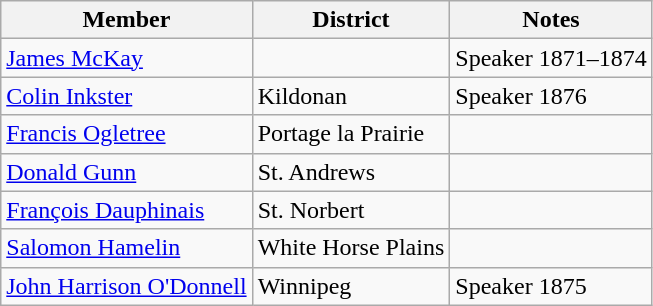<table class="wikitable sortable">
<tr>
<th>Member</th>
<th>District</th>
<th>Notes</th>
</tr>
<tr>
<td><a href='#'>James McKay</a></td>
<td></td>
<td>Speaker 1871–1874</td>
</tr>
<tr>
<td><a href='#'>Colin Inkster</a></td>
<td>Kildonan</td>
<td>Speaker 1876</td>
</tr>
<tr>
<td><a href='#'>Francis Ogletree</a></td>
<td>Portage la Prairie</td>
<td></td>
</tr>
<tr>
<td><a href='#'>Donald Gunn</a></td>
<td>St. Andrews</td>
<td></td>
</tr>
<tr>
<td><a href='#'>François Dauphinais</a></td>
<td>St. Norbert</td>
<td></td>
</tr>
<tr>
<td><a href='#'>Salomon Hamelin</a></td>
<td>White Horse Plains</td>
<td></td>
</tr>
<tr>
<td><a href='#'>John Harrison O'Donnell</a></td>
<td>Winnipeg</td>
<td>Speaker 1875</td>
</tr>
</table>
